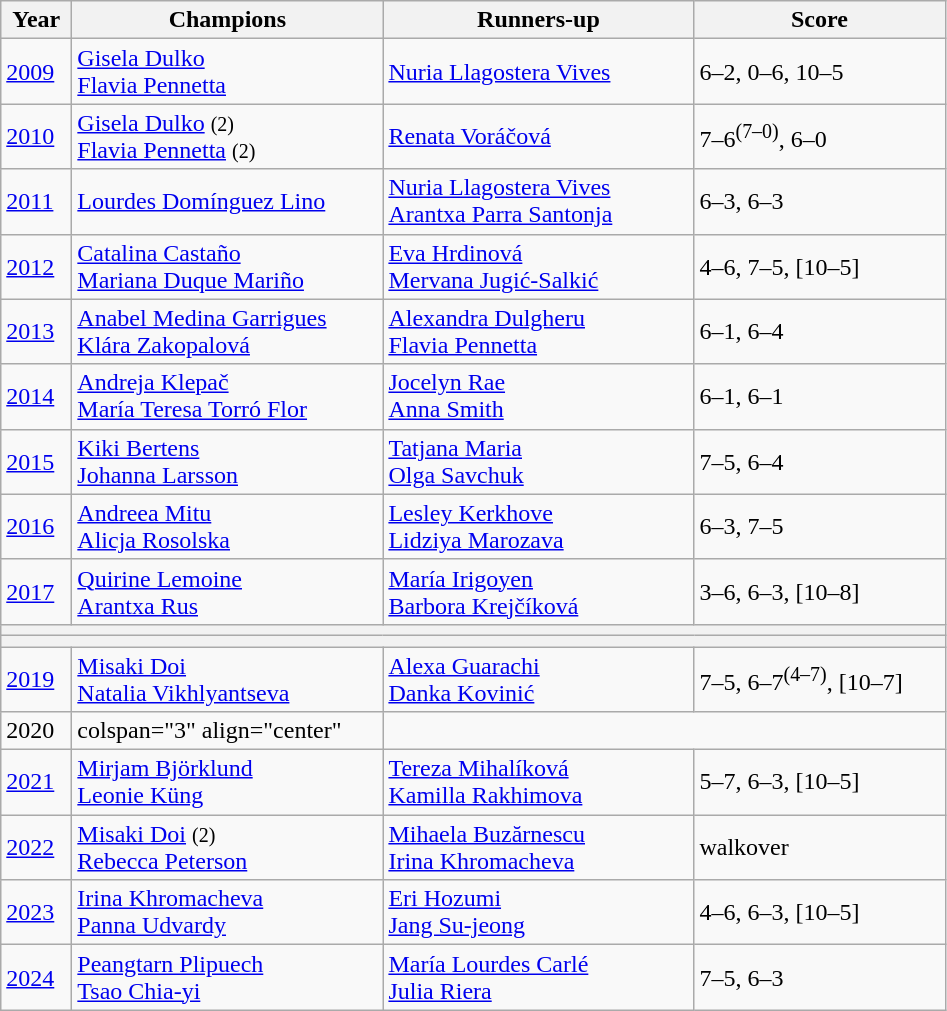<table class="wikitable">
<tr>
<th style="width:40px">Year</th>
<th style="width:200px">Champions</th>
<th style="width:200px">Runners-up</th>
<th style="width:160px" class="unsortable">Score</th>
</tr>
<tr>
<td><a href='#'>2009</a></td>
<td> <a href='#'>Gisela Dulko</a><br> <a href='#'>Flavia Pennetta</a></td>
<td> <a href='#'>Nuria Llagostera Vives</a><br></td>
<td>6–2, 0–6, 10–5</td>
</tr>
<tr>
<td><a href='#'>2010</a></td>
<td> <a href='#'>Gisela Dulko</a> <small> (2) </small> <br> <a href='#'>Flavia Pennetta</a> <small> (2) </small></td>
<td> <a href='#'>Renata Voráčová</a><br></td>
<td>7–6<sup>(7–0)</sup>, 6–0</td>
</tr>
<tr>
<td><a href='#'>2011</a></td>
<td> <a href='#'>Lourdes Domínguez Lino</a><br></td>
<td> <a href='#'>Nuria Llagostera Vives</a><br> <a href='#'>Arantxa Parra Santonja</a></td>
<td>6–3, 6–3</td>
</tr>
<tr>
<td><a href='#'>2012</a></td>
<td> <a href='#'>Catalina Castaño</a><br> <a href='#'>Mariana Duque Mariño</a></td>
<td> <a href='#'>Eva Hrdinová</a><br> <a href='#'>Mervana Jugić-Salkić</a></td>
<td>4–6, 7–5, [10–5]</td>
</tr>
<tr>
<td><a href='#'>2013</a></td>
<td> <a href='#'>Anabel Medina Garrigues</a><br> <a href='#'>Klára Zakopalová</a></td>
<td> <a href='#'>Alexandra Dulgheru</a><br> <a href='#'>Flavia Pennetta</a></td>
<td>6–1, 6–4</td>
</tr>
<tr>
<td><a href='#'>2014</a></td>
<td> <a href='#'>Andreja Klepač</a><br> <a href='#'>María Teresa Torró Flor</a></td>
<td> <a href='#'>Jocelyn Rae</a><br> <a href='#'>Anna Smith</a></td>
<td>6–1, 6–1</td>
</tr>
<tr>
<td><a href='#'>2015</a></td>
<td> <a href='#'>Kiki Bertens</a><br> <a href='#'>Johanna Larsson</a></td>
<td> <a href='#'>Tatjana Maria</a><br> <a href='#'>Olga Savchuk</a></td>
<td>7–5, 6–4</td>
</tr>
<tr>
<td><a href='#'>2016</a></td>
<td> <a href='#'>Andreea Mitu</a><br> <a href='#'>Alicja Rosolska</a></td>
<td> <a href='#'>Lesley Kerkhove</a><br> <a href='#'>Lidziya Marozava</a></td>
<td>6–3, 7–5</td>
</tr>
<tr>
<td><a href='#'>2017</a></td>
<td> <a href='#'>Quirine Lemoine</a><br> <a href='#'>Arantxa Rus</a></td>
<td> <a href='#'>María Irigoyen</a><br> <a href='#'>Barbora Krejčíková</a></td>
<td>3–6, 6–3, [10–8]</td>
</tr>
<tr>
<th colspan="4"></th>
</tr>
<tr>
<th colspan="4"></th>
</tr>
<tr>
<td><a href='#'>2019</a></td>
<td> <a href='#'>Misaki Doi</a> <br> <a href='#'>Natalia Vikhlyantseva</a></td>
<td> <a href='#'>Alexa Guarachi</a> <br> <a href='#'>Danka Kovinić</a></td>
<td>7–5, 6–7<sup>(4–7)</sup>, [10–7]</td>
</tr>
<tr>
<td>2020</td>
<td>colspan="3" align="center" </td>
</tr>
<tr>
<td><a href='#'>2021</a></td>
<td> <a href='#'>Mirjam Björklund</a> <br> <a href='#'>Leonie Küng</a></td>
<td> <a href='#'>Tereza Mihalíková</a> <br> <a href='#'>Kamilla Rakhimova</a></td>
<td>5–7, 6–3, [10–5]</td>
</tr>
<tr>
<td><a href='#'>2022</a></td>
<td> <a href='#'>Misaki Doi</a> <small>(2)</small> <br> <a href='#'>Rebecca Peterson</a></td>
<td> <a href='#'>Mihaela Buzărnescu</a> <br> <a href='#'>Irina Khromacheva</a></td>
<td>walkover</td>
</tr>
<tr>
<td><a href='#'>2023</a></td>
<td> <a href='#'>Irina Khromacheva</a> <br> <a href='#'>Panna Udvardy</a></td>
<td> <a href='#'>Eri Hozumi</a> <br> <a href='#'>Jang Su-jeong</a></td>
<td>4–6, 6–3, [10–5]</td>
</tr>
<tr>
<td><a href='#'>2024</a></td>
<td> <a href='#'>Peangtarn Plipuech</a> <br> <a href='#'>Tsao Chia-yi</a></td>
<td> <a href='#'>María Lourdes Carlé</a> <br> <a href='#'>Julia Riera</a></td>
<td>7–5, 6–3</td>
</tr>
</table>
